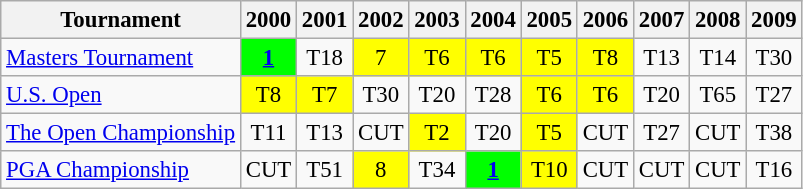<table class="wikitable" style="font-size:95%;text-align:center;">
<tr>
<th>Tournament</th>
<th>2000</th>
<th>2001</th>
<th>2002</th>
<th>2003</th>
<th>2004</th>
<th>2005</th>
<th>2006</th>
<th>2007</th>
<th>2008</th>
<th>2009</th>
</tr>
<tr>
<td align=left><a href='#'>Masters Tournament</a></td>
<td style="background:lime;"><strong><a href='#'>1</a></strong></td>
<td>T18</td>
<td style="background:yellow;">7</td>
<td style="background:yellow;">T6</td>
<td style="background:yellow;">T6</td>
<td style="background:yellow;">T5</td>
<td style="background:yellow;">T8</td>
<td>T13</td>
<td>T14</td>
<td>T30</td>
</tr>
<tr>
<td align=left><a href='#'>U.S. Open</a></td>
<td style="background:yellow;">T8</td>
<td style="background:yellow;">T7</td>
<td>T30</td>
<td>T20</td>
<td>T28</td>
<td style="background:yellow;">T6</td>
<td style="background:yellow;">T6</td>
<td>T20</td>
<td>T65</td>
<td>T27</td>
</tr>
<tr>
<td align=left><a href='#'>The Open Championship</a></td>
<td>T11</td>
<td>T13</td>
<td>CUT</td>
<td style="background:yellow;">T2</td>
<td>T20</td>
<td style="background:yellow;">T5</td>
<td>CUT</td>
<td>T27</td>
<td>CUT</td>
<td>T38</td>
</tr>
<tr>
<td align=left><a href='#'>PGA Championship</a></td>
<td>CUT</td>
<td>T51</td>
<td style="background:yellow;">8</td>
<td>T34</td>
<td style="background:lime;"><strong><a href='#'>1</a></strong></td>
<td style="background:yellow;">T10</td>
<td>CUT</td>
<td>CUT</td>
<td>CUT</td>
<td>T16</td>
</tr>
</table>
